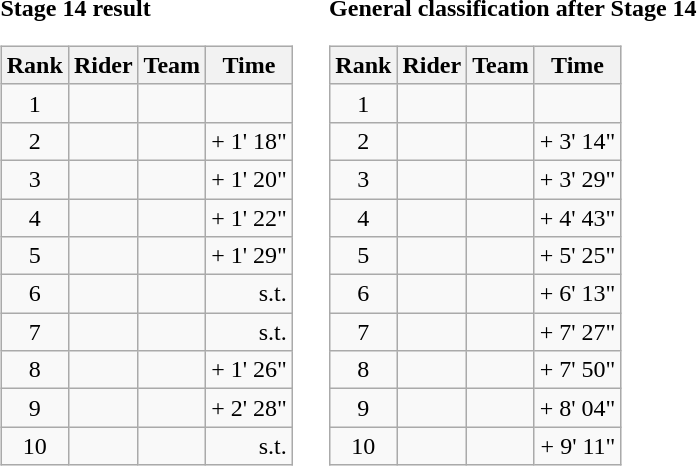<table>
<tr>
<td><strong>Stage 14 result</strong><br><table class="wikitable">
<tr>
<th scope="col">Rank</th>
<th scope="col">Rider</th>
<th scope="col">Team</th>
<th scope="col">Time</th>
</tr>
<tr>
<td style="text-align:center;">1</td>
<td></td>
<td></td>
<td style="text-align:right;"></td>
</tr>
<tr>
<td style="text-align:center;">2</td>
<td></td>
<td></td>
<td style="text-align:right;">+ 1' 18"</td>
</tr>
<tr>
<td style="text-align:center;">3</td>
<td></td>
<td></td>
<td style="text-align:right;">+ 1' 20"</td>
</tr>
<tr>
<td style="text-align:center;">4</td>
<td></td>
<td></td>
<td style="text-align:right;">+ 1' 22"</td>
</tr>
<tr>
<td style="text-align:center;">5</td>
<td></td>
<td></td>
<td style="text-align:right;">+ 1' 29"</td>
</tr>
<tr>
<td style="text-align:center;">6</td>
<td></td>
<td></td>
<td style="text-align:right;">s.t.</td>
</tr>
<tr>
<td style="text-align:center;">7</td>
<td></td>
<td></td>
<td style="text-align:right;">s.t.</td>
</tr>
<tr>
<td style="text-align:center;">8</td>
<td></td>
<td></td>
<td style="text-align:right;">+ 1' 26"</td>
</tr>
<tr>
<td style="text-align:center;">9</td>
<td></td>
<td></td>
<td style="text-align:right;">+ 2' 28"</td>
</tr>
<tr>
<td style="text-align:center;">10</td>
<td></td>
<td></td>
<td style="text-align:right;">s.t.</td>
</tr>
</table>
</td>
<td></td>
<td><strong>General classification after Stage 14</strong><br><table class="wikitable">
<tr>
<th scope="col">Rank</th>
<th scope="col">Rider</th>
<th scope="col">Team</th>
<th scope="col">Time</th>
</tr>
<tr>
<td style="text-align:center;">1</td>
<td></td>
<td></td>
<td style="text-align:right;"></td>
</tr>
<tr>
<td style="text-align:center;">2</td>
<td></td>
<td></td>
<td style="text-align:right;">+ 3' 14"</td>
</tr>
<tr>
<td style="text-align:center;">3</td>
<td></td>
<td></td>
<td style="text-align:right;">+ 3' 29"</td>
</tr>
<tr>
<td style="text-align:center;">4</td>
<td></td>
<td></td>
<td style="text-align:right;">+ 4' 43"</td>
</tr>
<tr>
<td style="text-align:center;">5</td>
<td></td>
<td></td>
<td style="text-align:right;">+ 5' 25"</td>
</tr>
<tr>
<td style="text-align:center;">6</td>
<td></td>
<td></td>
<td style="text-align:right;">+ 6' 13"</td>
</tr>
<tr>
<td style="text-align:center;">7</td>
<td></td>
<td></td>
<td style="text-align:right;">+ 7' 27"</td>
</tr>
<tr>
<td style="text-align:center;">8</td>
<td></td>
<td></td>
<td style="text-align:right;">+ 7' 50"</td>
</tr>
<tr>
<td style="text-align:center;">9</td>
<td></td>
<td></td>
<td style="text-align:right;">+ 8' 04"</td>
</tr>
<tr>
<td style="text-align:center;">10</td>
<td></td>
<td></td>
<td style="text-align:right;">+ 9' 11"</td>
</tr>
</table>
</td>
</tr>
</table>
